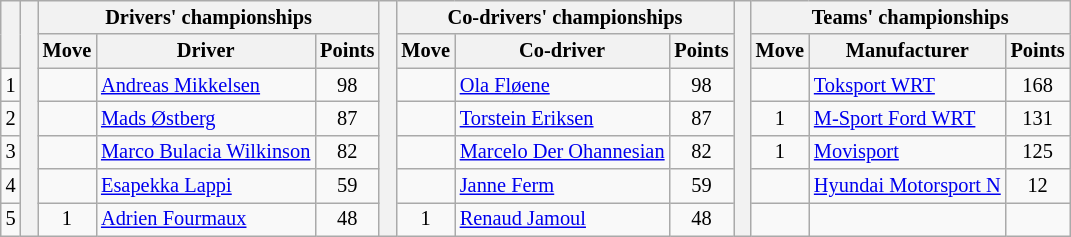<table class="wikitable" style="font-size:85%;">
<tr>
<th rowspan="2"></th>
<th rowspan="7" style="width:5px;"></th>
<th colspan="3">Drivers' championships</th>
<th rowspan="7" style="width:5px;"></th>
<th colspan="3" nowrap>Co-drivers' championships</th>
<th rowspan="7" style="width:5px;"></th>
<th colspan="3" nowrap>Teams' championships</th>
</tr>
<tr>
<th>Move</th>
<th>Driver</th>
<th>Points</th>
<th>Move</th>
<th>Co-driver</th>
<th>Points</th>
<th>Move</th>
<th>Manufacturer</th>
<th>Points</th>
</tr>
<tr>
<td align="center">1</td>
<td align="center"></td>
<td><a href='#'>Andreas Mikkelsen</a></td>
<td align="center">98</td>
<td align="center"></td>
<td><a href='#'>Ola Fløene</a></td>
<td align="center">98</td>
<td align="center"></td>
<td><a href='#'>Toksport WRT</a></td>
<td align="center">168</td>
</tr>
<tr>
<td align="center">2</td>
<td align="center"></td>
<td><a href='#'>Mads Østberg</a></td>
<td align="center">87</td>
<td align="center"></td>
<td><a href='#'>Torstein Eriksen</a></td>
<td align="center">87</td>
<td align="center"> 1</td>
<td><a href='#'>M-Sport Ford WRT</a></td>
<td align="center">131</td>
</tr>
<tr>
<td align="center">3</td>
<td align="center"></td>
<td><a href='#'>Marco Bulacia Wilkinson</a></td>
<td align="center">82</td>
<td align="center"></td>
<td><a href='#'>Marcelo Der Ohannesian</a></td>
<td align="center">82</td>
<td align="center"> 1</td>
<td><a href='#'>Movisport</a></td>
<td align="center">125</td>
</tr>
<tr>
<td align="center">4</td>
<td align="center"></td>
<td><a href='#'>Esapekka Lappi</a></td>
<td align="center">59</td>
<td align="center"></td>
<td><a href='#'>Janne Ferm</a></td>
<td align="center">59</td>
<td align="center"></td>
<td><a href='#'>Hyundai Motorsport N</a></td>
<td align="center">12</td>
</tr>
<tr>
<td align="center">5</td>
<td align="center"> 1</td>
<td><a href='#'>Adrien Fourmaux</a></td>
<td align="center">48</td>
<td align="center"> 1</td>
<td><a href='#'>Renaud Jamoul</a></td>
<td align="center">48</td>
<td></td>
<td></td>
<td></td>
</tr>
</table>
